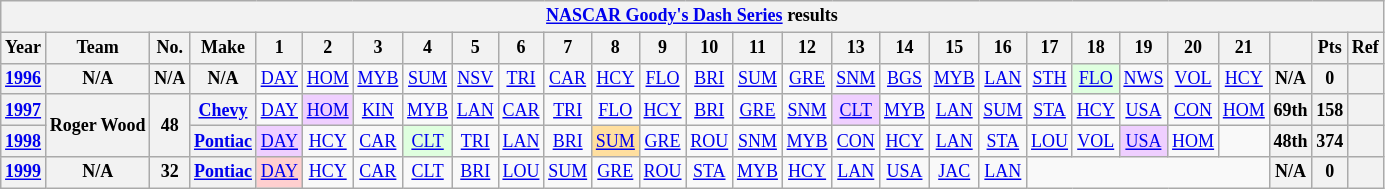<table class="wikitable" style="text-align:center; font-size:75%">
<tr>
<th colspan=32><a href='#'>NASCAR Goody's Dash Series</a> results</th>
</tr>
<tr>
<th>Year</th>
<th>Team</th>
<th>No.</th>
<th>Make</th>
<th>1</th>
<th>2</th>
<th>3</th>
<th>4</th>
<th>5</th>
<th>6</th>
<th>7</th>
<th>8</th>
<th>9</th>
<th>10</th>
<th>11</th>
<th>12</th>
<th>13</th>
<th>14</th>
<th>15</th>
<th>16</th>
<th>17</th>
<th>18</th>
<th>19</th>
<th>20</th>
<th>21</th>
<th></th>
<th>Pts</th>
<th>Ref</th>
</tr>
<tr>
<th><a href='#'>1996</a></th>
<th>N/A</th>
<th>N/A</th>
<th>N/A</th>
<td><a href='#'>DAY</a></td>
<td><a href='#'>HOM</a></td>
<td><a href='#'>MYB</a></td>
<td><a href='#'>SUM</a></td>
<td><a href='#'>NSV</a></td>
<td><a href='#'>TRI</a></td>
<td><a href='#'>CAR</a></td>
<td><a href='#'>HCY</a></td>
<td><a href='#'>FLO</a></td>
<td><a href='#'>BRI</a></td>
<td><a href='#'>SUM</a></td>
<td><a href='#'>GRE</a></td>
<td><a href='#'>SNM</a></td>
<td><a href='#'>BGS</a></td>
<td><a href='#'>MYB</a></td>
<td><a href='#'>LAN</a></td>
<td><a href='#'>STH</a></td>
<td style="background:#DFFFDF;"><a href='#'>FLO</a><br></td>
<td><a href='#'>NWS</a></td>
<td><a href='#'>VOL</a></td>
<td><a href='#'>HCY</a></td>
<th>N/A</th>
<th>0</th>
<th></th>
</tr>
<tr>
<th><a href='#'>1997</a></th>
<th rowspan=2>Roger Wood</th>
<th rowspan=2>48</th>
<th><a href='#'>Chevy</a></th>
<td><a href='#'>DAY</a></td>
<td style="background:#EFCFFF;"><a href='#'>HOM</a><br></td>
<td><a href='#'>KIN</a></td>
<td><a href='#'>MYB</a></td>
<td><a href='#'>LAN</a></td>
<td><a href='#'>CAR</a></td>
<td><a href='#'>TRI</a></td>
<td><a href='#'>FLO</a></td>
<td><a href='#'>HCY</a></td>
<td><a href='#'>BRI</a></td>
<td><a href='#'>GRE</a></td>
<td><a href='#'>SNM</a></td>
<td style="background:#EFCFFF;"><a href='#'>CLT</a><br></td>
<td><a href='#'>MYB</a></td>
<td><a href='#'>LAN</a></td>
<td><a href='#'>SUM</a></td>
<td><a href='#'>STA</a></td>
<td><a href='#'>HCY</a></td>
<td><a href='#'>USA</a></td>
<td><a href='#'>CON</a></td>
<td><a href='#'>HOM</a></td>
<th>69th</th>
<th>158</th>
<th></th>
</tr>
<tr>
<th><a href='#'>1998</a></th>
<th><a href='#'>Pontiac</a></th>
<td style="background:#EFCFFF;"><a href='#'>DAY</a><br></td>
<td><a href='#'>HCY</a></td>
<td><a href='#'>CAR</a></td>
<td style="background:#DFFFDF;"><a href='#'>CLT</a><br></td>
<td><a href='#'>TRI</a></td>
<td><a href='#'>LAN</a></td>
<td><a href='#'>BRI</a></td>
<td style="background:#FFDF9F;"><a href='#'>SUM</a><br></td>
<td><a href='#'>GRE</a></td>
<td><a href='#'>ROU</a></td>
<td><a href='#'>SNM</a></td>
<td><a href='#'>MYB</a></td>
<td><a href='#'>CON</a></td>
<td><a href='#'>HCY</a></td>
<td><a href='#'>LAN</a></td>
<td><a href='#'>STA</a></td>
<td><a href='#'>LOU</a></td>
<td><a href='#'>VOL</a></td>
<td style="background:#EFCFFF;"><a href='#'>USA</a><br></td>
<td><a href='#'>HOM</a></td>
<td></td>
<th>48th</th>
<th>374</th>
<th></th>
</tr>
<tr>
<th><a href='#'>1999</a></th>
<th>N/A</th>
<th>32</th>
<th><a href='#'>Pontiac</a></th>
<td style="background:#FFCFCF;"><a href='#'>DAY</a><br></td>
<td><a href='#'>HCY</a></td>
<td><a href='#'>CAR</a></td>
<td><a href='#'>CLT</a></td>
<td><a href='#'>BRI</a></td>
<td><a href='#'>LOU</a></td>
<td><a href='#'>SUM</a></td>
<td><a href='#'>GRE</a></td>
<td><a href='#'>ROU</a></td>
<td><a href='#'>STA</a></td>
<td><a href='#'>MYB</a></td>
<td><a href='#'>HCY</a></td>
<td><a href='#'>LAN</a></td>
<td><a href='#'>USA</a></td>
<td><a href='#'>JAC</a></td>
<td><a href='#'>LAN</a></td>
<td colspan=5></td>
<th>N/A</th>
<th>0</th>
<th></th>
</tr>
</table>
